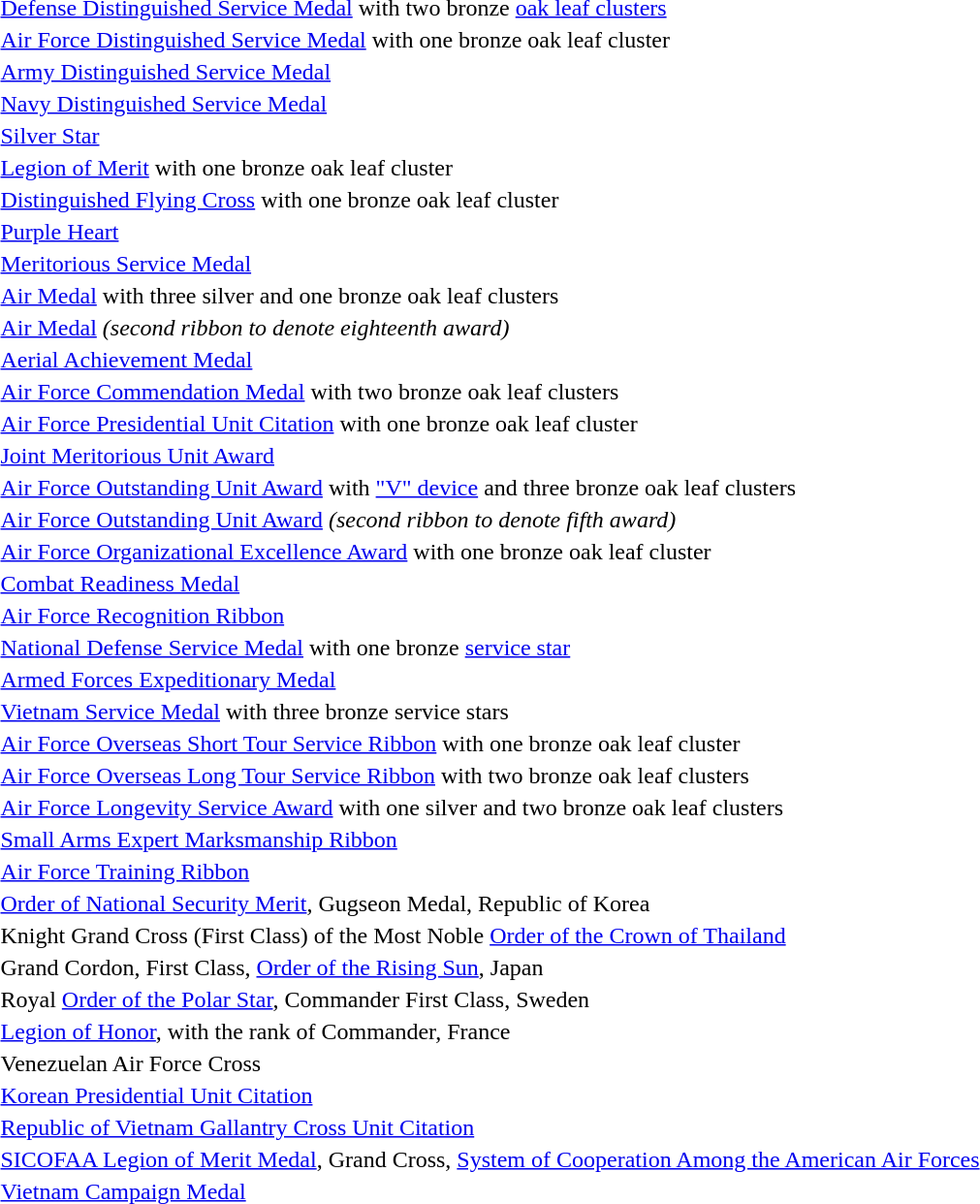<table>
<tr>
<td></td>
<td><a href='#'>Defense Distinguished Service Medal</a> with two bronze <a href='#'>oak leaf clusters</a></td>
</tr>
<tr>
<td></td>
<td><a href='#'>Air Force Distinguished Service Medal</a> with one bronze oak leaf cluster</td>
</tr>
<tr>
<td></td>
<td><a href='#'>Army Distinguished Service Medal</a></td>
</tr>
<tr>
<td></td>
<td><a href='#'>Navy Distinguished Service Medal</a></td>
</tr>
<tr>
<td></td>
<td><a href='#'>Silver Star</a></td>
</tr>
<tr>
<td></td>
<td><a href='#'>Legion of Merit</a> with one bronze oak leaf cluster</td>
</tr>
<tr>
<td></td>
<td><a href='#'>Distinguished Flying Cross</a> with one bronze oak leaf cluster</td>
</tr>
<tr>
<td></td>
<td><a href='#'>Purple Heart</a></td>
</tr>
<tr>
<td></td>
<td><a href='#'>Meritorious Service Medal</a></td>
</tr>
<tr>
<td></td>
<td><a href='#'>Air Medal</a> with three silver and one bronze oak leaf clusters</td>
</tr>
<tr>
<td></td>
<td><a href='#'>Air Medal</a> <em>(second ribbon to denote eighteenth award)</em></td>
</tr>
<tr>
<td></td>
<td><a href='#'>Aerial Achievement Medal</a></td>
</tr>
<tr>
<td></td>
<td><a href='#'>Air Force Commendation Medal</a> with two bronze oak leaf clusters</td>
</tr>
<tr>
<td></td>
<td><a href='#'>Air Force Presidential Unit Citation</a> with one bronze oak leaf cluster</td>
</tr>
<tr>
<td></td>
<td><a href='#'>Joint Meritorious Unit Award</a></td>
</tr>
<tr>
<td></td>
<td><a href='#'>Air Force Outstanding Unit Award</a> with <a href='#'>"V" device</a> and three bronze oak leaf clusters</td>
</tr>
<tr>
<td></td>
<td><a href='#'>Air Force Outstanding Unit Award</a> <em>(second ribbon to denote fifth award)</em></td>
</tr>
<tr>
<td></td>
<td><a href='#'>Air Force Organizational Excellence Award</a> with one bronze oak leaf cluster</td>
</tr>
<tr>
<td></td>
<td><a href='#'>Combat Readiness Medal</a></td>
</tr>
<tr>
<td></td>
<td><a href='#'>Air Force Recognition Ribbon</a></td>
</tr>
<tr>
<td></td>
<td><a href='#'>National Defense Service Medal</a> with one bronze <a href='#'>service star</a></td>
</tr>
<tr>
<td></td>
<td><a href='#'>Armed Forces Expeditionary Medal</a></td>
</tr>
<tr>
<td></td>
<td><a href='#'>Vietnam Service Medal</a> with three bronze service stars</td>
</tr>
<tr>
<td></td>
<td><a href='#'>Air Force Overseas Short Tour Service Ribbon</a> with one bronze oak leaf cluster</td>
</tr>
<tr>
<td></td>
<td><a href='#'>Air Force Overseas Long Tour Service Ribbon</a> with two bronze oak leaf clusters</td>
</tr>
<tr>
<td></td>
<td><a href='#'>Air Force Longevity Service Award</a> with one silver and two bronze oak leaf clusters</td>
</tr>
<tr>
<td></td>
<td><a href='#'>Small Arms Expert Marksmanship Ribbon</a></td>
</tr>
<tr>
<td></td>
<td><a href='#'>Air Force Training Ribbon</a></td>
</tr>
<tr>
<td></td>
<td><a href='#'>Order of National Security Merit</a>, Gugseon Medal, Republic of Korea</td>
</tr>
<tr>
<td></td>
<td>Knight Grand Cross (First Class) of the Most Noble <a href='#'>Order of the Crown of Thailand</a></td>
</tr>
<tr>
<td></td>
<td>Grand Cordon, First Class, <a href='#'>Order of the Rising Sun</a>, Japan</td>
</tr>
<tr>
<td></td>
<td>Royal <a href='#'>Order of the Polar Star</a>, Commander First Class, Sweden</td>
</tr>
<tr>
<td></td>
<td><a href='#'>Legion of Honor</a>, with the rank of Commander, France</td>
</tr>
<tr>
<td></td>
<td>Venezuelan Air Force Cross</td>
</tr>
<tr>
<td></td>
<td><a href='#'>Korean Presidential Unit Citation</a></td>
</tr>
<tr>
<td></td>
<td><a href='#'>Republic of Vietnam Gallantry Cross Unit Citation</a></td>
</tr>
<tr>
<td></td>
<td><a href='#'>SICOFAA Legion of Merit Medal</a>, Grand Cross, <a href='#'>System of Cooperation Among the American Air Forces</a></td>
</tr>
<tr>
<td></td>
<td><a href='#'>Vietnam Campaign Medal</a></td>
</tr>
</table>
